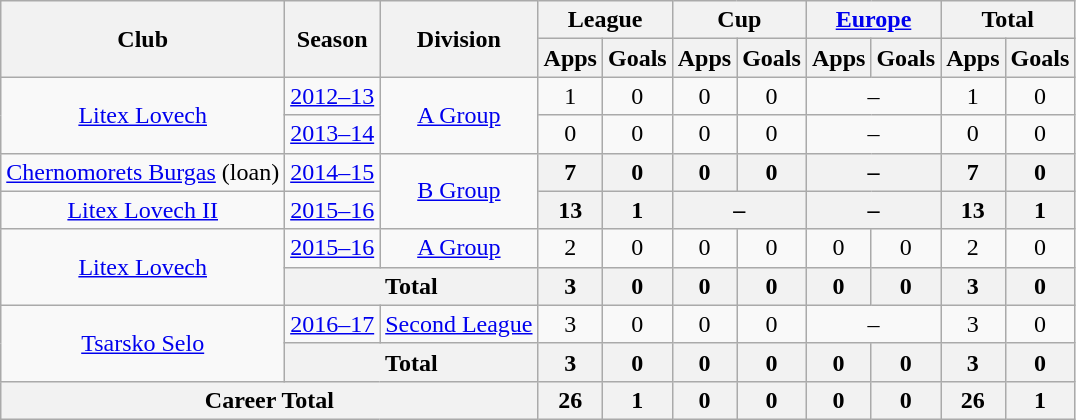<table class="wikitable" style="font-size:100%; text-align: center">
<tr>
<th rowspan="2">Club</th>
<th rowspan="2">Season</th>
<th rowspan="2">Division</th>
<th colspan="2">League</th>
<th colspan="2">Cup</th>
<th colspan="2"><a href='#'>Europe</a></th>
<th colspan="2">Total</th>
</tr>
<tr>
<th>Apps</th>
<th>Goals</th>
<th>Apps</th>
<th>Goals</th>
<th>Apps</th>
<th>Goals</th>
<th>Apps</th>
<th>Goals</th>
</tr>
<tr>
<td rowspan="2"><a href='#'>Litex Lovech</a></td>
<td><a href='#'>2012–13</a></td>
<td rowspan="2"><a href='#'>A Group</a></td>
<td>1</td>
<td>0</td>
<td>0</td>
<td>0</td>
<td colspan="2">–</td>
<td>1</td>
<td>0</td>
</tr>
<tr>
<td><a href='#'>2013–14</a></td>
<td>0</td>
<td>0</td>
<td>0</td>
<td>0</td>
<td colspan="2">–</td>
<td>0</td>
<td>0</td>
</tr>
<tr>
<td rowspan="1" valign="center"><a href='#'>Chernomorets Burgas</a> (loan)</td>
<td><a href='#'>2014–15</a></td>
<td rowspan="2"><a href='#'>B Group</a></td>
<th>7</th>
<th>0</th>
<th>0</th>
<th>0</th>
<th colspan="2">–</th>
<th>7</th>
<th>0</th>
</tr>
<tr>
<td rowspan="1" valign="center"><a href='#'>Litex Lovech II</a></td>
<td><a href='#'>2015–16</a></td>
<th>13</th>
<th>1</th>
<th colspan="2">–</th>
<th colspan="2">–</th>
<th>13</th>
<th>1</th>
</tr>
<tr>
<td rowspan="2"><a href='#'>Litex Lovech</a></td>
<td><a href='#'>2015–16</a></td>
<td rowspan="1"><a href='#'>A Group</a></td>
<td>2</td>
<td>0</td>
<td>0</td>
<td>0</td>
<td>0</td>
<td>0</td>
<td>2</td>
<td>0</td>
</tr>
<tr>
<th colspan="2">Total</th>
<th>3</th>
<th>0</th>
<th>0</th>
<th>0</th>
<th>0</th>
<th>0</th>
<th>3</th>
<th>0</th>
</tr>
<tr>
<td rowspan="2"><a href='#'>Tsarsko Selo</a></td>
<td><a href='#'>2016–17</a></td>
<td rowspan="1"><a href='#'>Second League</a></td>
<td>3</td>
<td>0</td>
<td>0</td>
<td>0</td>
<td colspan="2">–</td>
<td>3</td>
<td>0</td>
</tr>
<tr>
<th colspan="2">Total</th>
<th>3</th>
<th>0</th>
<th>0</th>
<th>0</th>
<th>0</th>
<th>0</th>
<th>3</th>
<th>0</th>
</tr>
<tr>
<th colspan="3">Career Total</th>
<th>26</th>
<th>1</th>
<th>0</th>
<th>0</th>
<th>0</th>
<th>0</th>
<th>26</th>
<th>1</th>
</tr>
</table>
